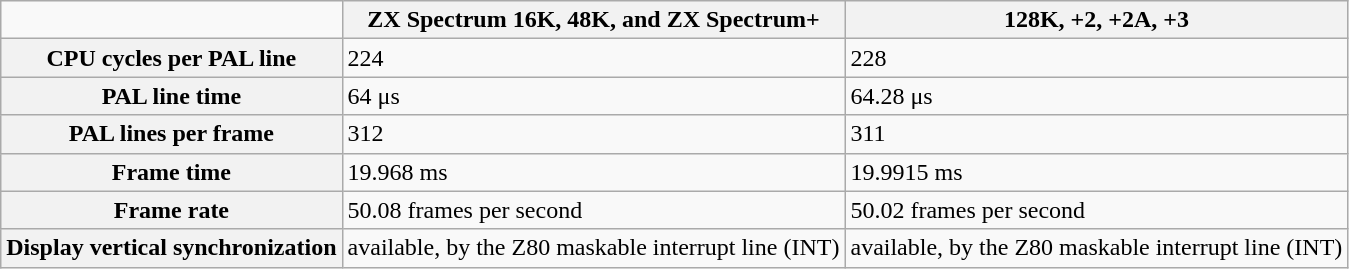<table class="wikitable sortable">
<tr>
<td></td>
<th>ZX Spectrum 16K, 48K, and ZX Spectrum+</th>
<th>128K, +2, +2A, +3</th>
</tr>
<tr>
<th>CPU cycles per PAL line</th>
<td>224</td>
<td>228</td>
</tr>
<tr>
<th>PAL line time</th>
<td>64 μs</td>
<td>64.28 μs</td>
</tr>
<tr>
<th>PAL lines per frame</th>
<td>312</td>
<td>311</td>
</tr>
<tr>
<th>Frame time</th>
<td>19.968 ms</td>
<td>19.9915 ms</td>
</tr>
<tr>
<th>Frame rate</th>
<td>50.08 frames per second</td>
<td>50.02 frames per second</td>
</tr>
<tr>
<th>Display vertical synchronization</th>
<td>available, by the Z80 maskable interrupt line (INT)</td>
<td>available, by the Z80 maskable interrupt line (INT)</td>
</tr>
</table>
